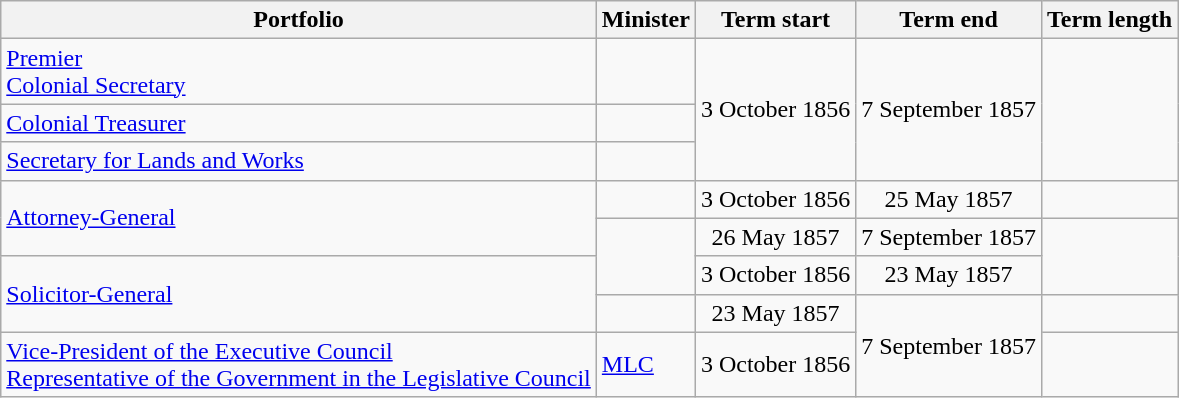<table class="wikitable sortable">
<tr>
<th>Portfolio</th>
<th>Minister</th>
<th>Term start</th>
<th>Term end</th>
<th>Term length</th>
</tr>
<tr>
<td><a href='#'>Premier</a><br><a href='#'>Colonial Secretary</a><br></td>
<td></td>
<td rowspan="3" align="center">3 October 1856</td>
<td rowspan="3" align="center">7 September 1857</td>
<td rowspan="3" align="center"></td>
</tr>
<tr>
<td><a href='#'>Colonial Treasurer</a></td>
<td></td>
</tr>
<tr>
<td><a href='#'>Secretary for Lands and Works</a></td>
<td></td>
</tr>
<tr>
<td rowspan="2"><a href='#'>Attorney-General</a></td>
<td></td>
<td align="center">3 October 1856</td>
<td align="center">25 May 1857</td>
<td align="center"></td>
</tr>
<tr>
<td rowspan="2"></td>
<td align="center">26 May 1857</td>
<td align="center">7 September 1857</td>
<td rowspan="2" align="center"></td>
</tr>
<tr>
<td rowspan="2"><a href='#'>Solicitor-General</a></td>
<td align="center">3 October 1856</td>
<td align="center">23 May 1857</td>
</tr>
<tr>
<td></td>
<td align="center">23 May 1857</td>
<td rowspan="2" align="center">7 September 1857</td>
<td align="center"></td>
</tr>
<tr>
<td><a href='#'>Vice-President of the Executive Council</a><br><a href='#'>Representative of the Government in the Legislative Council</a></td>
<td> <a href='#'>MLC</a></td>
<td align="center">3 October 1856</td>
<td align="center"></td>
</tr>
</table>
